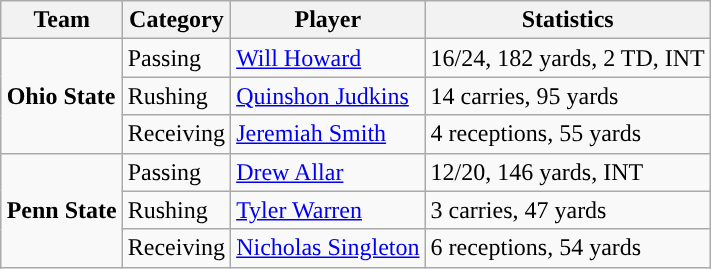<table class="wikitable" style="float: right;">
<tr>
<th>Team</th>
<th>Category</th>
<th>Player</th>
<th>Statistics</th>
</tr>
<tr>
<td rowspan=3><strong>Ohio State</strong></td>
<td>Passing</td>
<td><a href='#'>Will Howard</a></td>
<td>16/24, 182 yards, 2 TD, INT</td>
</tr>
<tr>
<td>Rushing</td>
<td><a href='#'>Quinshon Judkins</a></td>
<td>14 carries, 95 yards</td>
</tr>
<tr>
<td>Receiving</td>
<td><a href='#'>Jeremiah Smith</a></td>
<td>4 receptions, 55 yards</td>
</tr>
<tr>
<td rowspan=3><strong>Penn State</strong></td>
<td>Passing</td>
<td><a href='#'>Drew Allar</a></td>
<td>12/20, 146 yards, INT</td>
</tr>
<tr>
<td>Rushing</td>
<td><a href='#'>Tyler Warren</a></td>
<td>3 carries, 47 yards</td>
</tr>
<tr>
<td>Receiving</td>
<td><a href='#'>Nicholas Singleton</a></td>
<td>6 receptions, 54 yards</td>
</tr>
</table>
